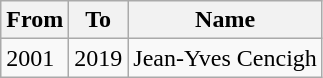<table class="wikitable">
<tr>
<th>From</th>
<th>To</th>
<th>Name</th>
</tr>
<tr>
<td>2001</td>
<td>2019</td>
<td>Jean-Yves Cencigh</td>
</tr>
</table>
